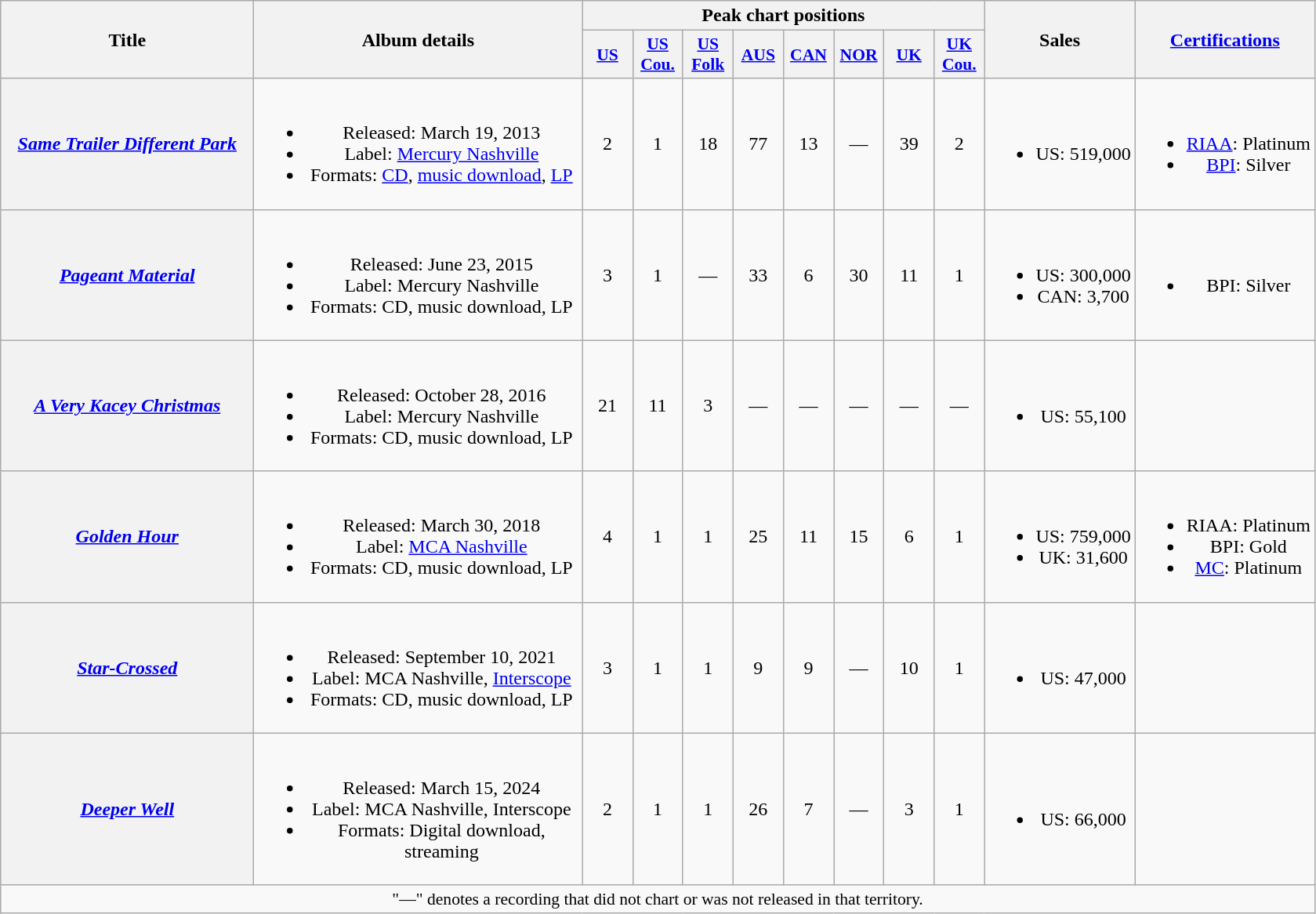<table class="wikitable plainrowheaders" style="text-align:center;" border="1">
<tr>
<th scope="col" rowspan="2" style="width:13em;">Title</th>
<th scope="col" rowspan="2" style="width:17em;">Album details</th>
<th scope="col" colspan="8">Peak chart positions</th>
<th scope="col" rowspan="2">Sales</th>
<th scope="col" rowspan="2"><a href='#'>Certifications</a></th>
</tr>
<tr>
<th scope="col" style="width:2.5em;font-size:90%;"><a href='#'>US</a><br></th>
<th scope="col" style="width:2.5em;font-size:90%;"><a href='#'>US<br>Cou.</a><br></th>
<th scope="col" style="width:2.5em;font-size:90%;"><a href='#'>US<br>Folk</a><br></th>
<th scope="col" style="width:2.5em;font-size:90%;"><a href='#'>AUS</a><br></th>
<th scope="col" style="width:2.5em;font-size:90%;"><a href='#'>CAN</a><br></th>
<th scope="col" style="width:2.5em;font-size:90%;"><a href='#'>NOR</a><br></th>
<th scope="col" style="width:2.5em;font-size:90%;"><a href='#'>UK</a><br></th>
<th scope="col" style="width:2.5em;font-size:90%;"><a href='#'>UK<br>Cou.</a><br></th>
</tr>
<tr>
<th scope="row"><em><a href='#'>Same Trailer Different Park</a></em></th>
<td><br><ul><li>Released: March 19, 2013</li><li>Label: <a href='#'>Mercury Nashville</a></li><li>Formats: <a href='#'>CD</a>, <a href='#'>music download</a>, <a href='#'>LP</a></li></ul></td>
<td>2</td>
<td>1</td>
<td>18</td>
<td>77</td>
<td>13</td>
<td>—</td>
<td>39</td>
<td>2</td>
<td><br><ul><li>US: 519,000</li></ul></td>
<td><br><ul><li><a href='#'>RIAA</a>: Platinum</li><li><a href='#'>BPI</a>: Silver</li></ul></td>
</tr>
<tr>
<th scope="row"><em><a href='#'>Pageant Material</a></em></th>
<td><br><ul><li>Released: June 23, 2015</li><li>Label: Mercury Nashville</li><li>Formats: CD, music download, LP</li></ul></td>
<td>3</td>
<td>1</td>
<td>—</td>
<td>33</td>
<td>6</td>
<td>30</td>
<td>11</td>
<td>1</td>
<td><br><ul><li>US: 300,000</li><li>CAN: 3,700</li></ul></td>
<td><br><ul><li>BPI: Silver</li></ul></td>
</tr>
<tr>
<th scope="row"><em><a href='#'>A Very Kacey Christmas</a></em></th>
<td><br><ul><li>Released: October 28, 2016</li><li>Label: Mercury Nashville</li><li>Formats: CD, music download, LP</li></ul></td>
<td>21</td>
<td>11</td>
<td>3</td>
<td>—</td>
<td>—</td>
<td>—</td>
<td>—</td>
<td>—</td>
<td><br><ul><li>US: 55,100</li></ul></td>
<td></td>
</tr>
<tr>
<th scope="row"><em><a href='#'>Golden Hour</a></em></th>
<td><br><ul><li>Released: March 30, 2018</li><li>Label: <a href='#'>MCA Nashville</a></li><li>Formats: CD, music download, LP</li></ul></td>
<td>4</td>
<td>1</td>
<td>1</td>
<td>25</td>
<td>11</td>
<td>15</td>
<td>6</td>
<td>1</td>
<td><br><ul><li>US: 759,000</li><li>UK: 31,600</li></ul></td>
<td><br><ul><li>RIAA: Platinum</li><li>BPI: Gold</li><li><a href='#'>MC</a>: Platinum</li></ul></td>
</tr>
<tr>
<th scope="row"><em><a href='#'>Star-Crossed</a></em></th>
<td><br><ul><li>Released: September 10, 2021</li><li>Label: MCA Nashville, <a href='#'>Interscope</a></li><li>Formats: CD, music download, LP</li></ul></td>
<td>3</td>
<td>1</td>
<td>1</td>
<td>9</td>
<td>9</td>
<td>—</td>
<td>10</td>
<td>1</td>
<td><br><ul><li>US: 47,000</li></ul></td>
<td></td>
</tr>
<tr>
<th scope="row"><em><a href='#'>Deeper Well</a></em></th>
<td><br><ul><li>Released: March 15, 2024</li><li>Label: MCA Nashville, Interscope</li><li>Formats: Digital download, streaming</li></ul></td>
<td>2</td>
<td>1</td>
<td>1</td>
<td>26<br></td>
<td>7</td>
<td>—</td>
<td>3</td>
<td>1</td>
<td><br><ul><li>US: 66,000</li></ul></td>
<td></td>
</tr>
<tr>
<td colspan="13" style="font-size:90%">"—" denotes a recording that did not chart or was not released in that territory.</td>
</tr>
</table>
